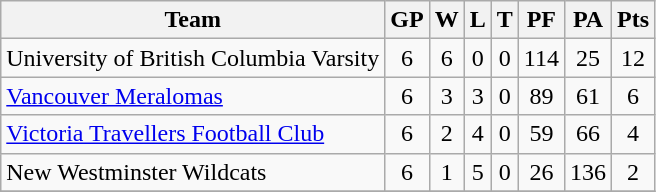<table class="wikitable">
<tr>
<th>Team</th>
<th>GP</th>
<th>W</th>
<th>L</th>
<th>T</th>
<th>PF</th>
<th>PA</th>
<th>Pts</th>
</tr>
<tr align="center">
<td align="left">University of British Columbia Varsity</td>
<td>6</td>
<td>6</td>
<td>0</td>
<td>0</td>
<td>114</td>
<td>25</td>
<td>12</td>
</tr>
<tr align="center">
<td align="left"><a href='#'>Vancouver Meralomas</a></td>
<td>6</td>
<td>3</td>
<td>3</td>
<td>0</td>
<td>89</td>
<td>61</td>
<td>6</td>
</tr>
<tr align="center">
<td align="left"><a href='#'>Victoria Travellers Football Club</a></td>
<td>6</td>
<td>2</td>
<td>4</td>
<td>0</td>
<td>59</td>
<td>66</td>
<td>4</td>
</tr>
<tr align="center">
<td align="left">New Westminster Wildcats</td>
<td>6</td>
<td>1</td>
<td>5</td>
<td>0</td>
<td>26</td>
<td>136</td>
<td>2</td>
</tr>
<tr align="center">
</tr>
</table>
